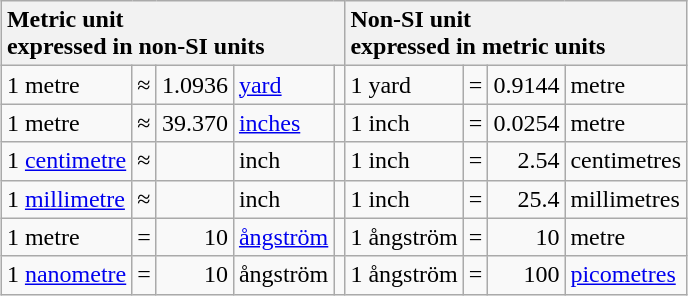<table class=wikitable style="margin:0 auto;">
<tr>
<th colspan="5" style="text-align:left;">Metric unit<br>expressed in non-SI units</th>
<th colspan="4" style="text-align:left;">Non-SI unit<br>expressed in metric units</th>
</tr>
<tr>
<td>1 metre</td>
<td>≈</td>
<td style="text-align:right;">1.0936</td>
<td><a href='#'>yard</a></td>
<td></td>
<td>1 yard</td>
<td>=</td>
<td style="text-align:right;">0.9144</td>
<td>metre</td>
</tr>
<tr>
<td>1 metre</td>
<td>≈</td>
<td style="text-align:right;">39.370</td>
<td><a href='#'>inches</a></td>
<td></td>
<td>1 inch</td>
<td>=</td>
<td style="text-align:right;">0.0254</td>
<td>metre</td>
</tr>
<tr>
<td>1 <a href='#'>centimetre</a></td>
<td>≈</td>
<td style="text-align:right;"></td>
<td>inch</td>
<td></td>
<td>1 inch</td>
<td>=</td>
<td style="text-align:right;">2.54</td>
<td>centimetres</td>
</tr>
<tr>
<td>1 <a href='#'>millimetre</a></td>
<td>≈</td>
<td style="text-align:right;"></td>
<td>inch</td>
<td></td>
<td>1 inch</td>
<td>=</td>
<td style="text-align:right;">25.4</td>
<td>millimetres</td>
</tr>
<tr>
<td>1 metre</td>
<td>=</td>
<td style="text-align:right;">10</td>
<td><a href='#'>ångström</a></td>
<td></td>
<td>1 ångström</td>
<td>=</td>
<td style="text-align:right;">10</td>
<td>metre</td>
</tr>
<tr>
<td>1 <a href='#'>nanometre</a></td>
<td>=</td>
<td style="text-align:right;">10</td>
<td>ångström</td>
<td></td>
<td>1 ångström</td>
<td>=</td>
<td style="text-align:right;">100</td>
<td><a href='#'>picometres</a></td>
</tr>
</table>
